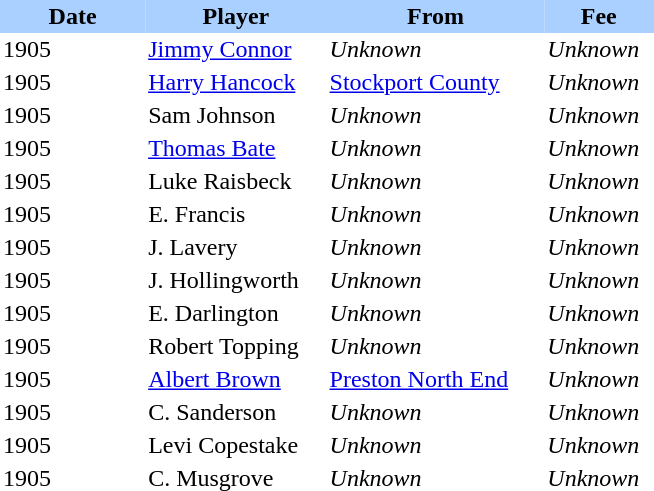<table border="0" cellspacing="0" cellpadding="2">
<tr bgcolor=AAD0FF>
<th width=20%>Date</th>
<th width=25%>Player</th>
<th width=30%>From</th>
<th width=15%>Fee</th>
</tr>
<tr>
<td>1905</td>
<td><a href='#'>Jimmy Connor</a></td>
<td><em>Unknown</em></td>
<td><em>Unknown</em></td>
</tr>
<tr>
<td>1905</td>
<td><a href='#'>Harry Hancock</a></td>
<td><a href='#'>Stockport County</a></td>
<td><em>Unknown</em></td>
</tr>
<tr>
<td>1905</td>
<td>Sam Johnson</td>
<td><em>Unknown</em></td>
<td><em>Unknown</em></td>
</tr>
<tr>
<td>1905</td>
<td><a href='#'>Thomas Bate</a></td>
<td><em>Unknown</em></td>
<td><em>Unknown</em></td>
</tr>
<tr>
<td>1905</td>
<td>Luke Raisbeck</td>
<td><em>Unknown</em></td>
<td><em>Unknown</em></td>
</tr>
<tr>
<td>1905</td>
<td>E. Francis</td>
<td><em>Unknown</em></td>
<td><em>Unknown</em></td>
</tr>
<tr>
<td>1905</td>
<td>J. Lavery</td>
<td><em>Unknown</em></td>
<td><em>Unknown</em></td>
</tr>
<tr>
<td>1905</td>
<td>J. Hollingworth</td>
<td><em>Unknown</em></td>
<td><em>Unknown</em></td>
</tr>
<tr>
<td>1905</td>
<td>E. Darlington</td>
<td><em>Unknown</em></td>
<td><em>Unknown</em></td>
</tr>
<tr>
<td>1905</td>
<td>Robert Topping</td>
<td><em>Unknown</em></td>
<td><em>Unknown</em></td>
</tr>
<tr>
<td>1905</td>
<td><a href='#'>Albert Brown</a></td>
<td><a href='#'>Preston North End</a></td>
<td><em>Unknown</em></td>
</tr>
<tr>
<td>1905</td>
<td>C. Sanderson</td>
<td><em>Unknown</em></td>
<td><em>Unknown</em></td>
</tr>
<tr>
<td>1905</td>
<td>Levi Copestake</td>
<td><em>Unknown</em></td>
<td><em>Unknown</em></td>
</tr>
<tr>
<td>1905</td>
<td>C. Musgrove</td>
<td><em>Unknown</em></td>
<td><em>Unknown</em></td>
</tr>
<tr>
</tr>
</table>
